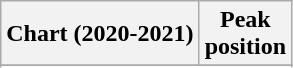<table class="wikitable plainrowheaders" style="text-align:center">
<tr>
<th scope="col">Chart (2020-2021)</th>
<th scope="col">Peak<br>position</th>
</tr>
<tr>
</tr>
<tr>
</tr>
</table>
